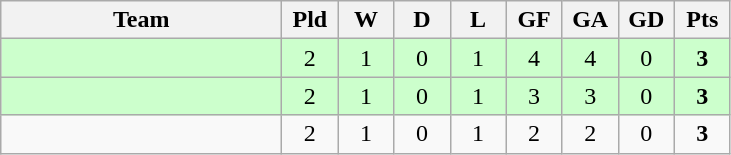<table class="wikitable" style="text-align: center;">
<tr>
<th width="180">Team</th>
<th width="30">Pld</th>
<th width="30">W</th>
<th width="30">D</th>
<th width="30">L</th>
<th width="30">GF</th>
<th width="30">GA</th>
<th width="30">GD</th>
<th width="30">Pts</th>
</tr>
<tr bgcolor="#ccffcc">
<td align=left></td>
<td>2</td>
<td>1</td>
<td>0</td>
<td>1</td>
<td>4</td>
<td>4</td>
<td>0</td>
<td><strong>3</strong></td>
</tr>
<tr bgcolor="#ccffcc">
<td align=left></td>
<td>2</td>
<td>1</td>
<td>0</td>
<td>1</td>
<td>3</td>
<td>3</td>
<td>0</td>
<td><strong>3</strong></td>
</tr>
<tr>
<td align=left></td>
<td>2</td>
<td>1</td>
<td>0</td>
<td>1</td>
<td>2</td>
<td>2</td>
<td>0</td>
<td><strong>3</strong></td>
</tr>
</table>
